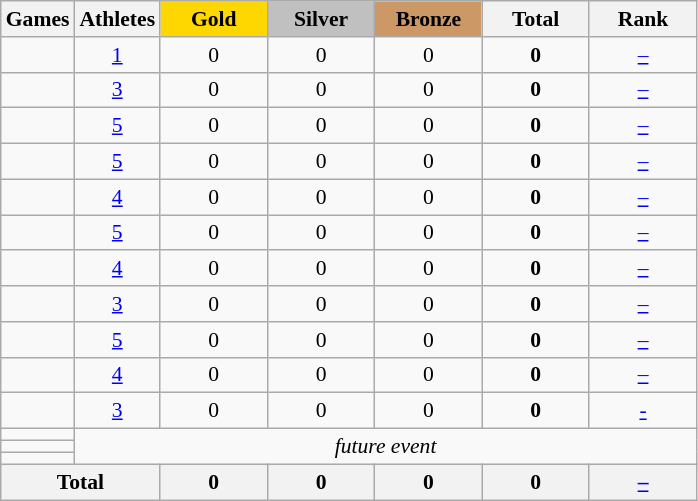<table class="wikitable" style="text-align:center; font-size:90%;">
<tr>
<th>Games</th>
<th>Athletes</th>
<td style="background:gold; width:4.5em; font-weight:bold;">Gold</td>
<td style="background:silver; width:4.5em; font-weight:bold;">Silver</td>
<td style="background:#cc9966; width:4.5em; font-weight:bold;">Bronze</td>
<th style="width:4.5em; font-weight:bold;">Total</th>
<th style="width:4.5em; font-weight:bold;">Rank</th>
</tr>
<tr>
<td align=left></td>
<td><a href='#'>1</a></td>
<td>0</td>
<td>0</td>
<td>0</td>
<td><strong>0</strong></td>
<td><a href='#'>–</a></td>
</tr>
<tr>
<td align=left></td>
<td><a href='#'>3</a></td>
<td>0</td>
<td>0</td>
<td>0</td>
<td><strong>0</strong></td>
<td><a href='#'>–</a></td>
</tr>
<tr>
<td align=left></td>
<td><a href='#'>5</a></td>
<td>0</td>
<td>0</td>
<td>0</td>
<td><strong>0</strong></td>
<td><a href='#'>–</a></td>
</tr>
<tr>
<td align=left></td>
<td><a href='#'>5</a></td>
<td>0</td>
<td>0</td>
<td>0</td>
<td><strong>0</strong></td>
<td><a href='#'>–</a></td>
</tr>
<tr>
<td align=left></td>
<td><a href='#'>4</a></td>
<td>0</td>
<td>0</td>
<td>0</td>
<td><strong>0</strong></td>
<td><a href='#'>–</a></td>
</tr>
<tr>
<td align=left></td>
<td><a href='#'>5</a></td>
<td>0</td>
<td>0</td>
<td>0</td>
<td><strong>0</strong></td>
<td><a href='#'>–</a></td>
</tr>
<tr>
<td align=left></td>
<td><a href='#'>4</a></td>
<td>0</td>
<td>0</td>
<td>0</td>
<td><strong>0</strong></td>
<td><a href='#'>–</a></td>
</tr>
<tr>
<td align=left></td>
<td><a href='#'>3</a></td>
<td>0</td>
<td>0</td>
<td>0</td>
<td><strong>0</strong></td>
<td><a href='#'>–</a></td>
</tr>
<tr>
<td align=left></td>
<td><a href='#'>5</a></td>
<td>0</td>
<td>0</td>
<td>0</td>
<td><strong>0</strong></td>
<td><a href='#'>–</a></td>
</tr>
<tr>
<td align=left></td>
<td><a href='#'>4</a></td>
<td>0</td>
<td>0</td>
<td>0</td>
<td><strong>0</strong></td>
<td><a href='#'>–</a></td>
</tr>
<tr>
<td align=left></td>
<td><a href='#'>3</a></td>
<td>0</td>
<td>0</td>
<td>0</td>
<td><strong>0</strong></td>
<td><a href='#'>-</a></td>
</tr>
<tr>
<td align=left></td>
<td rowspan=3; colspan=6><em>future event</em></td>
</tr>
<tr>
<td align=left></td>
</tr>
<tr>
<td align=left></td>
</tr>
<tr>
<th colspan=2>Total</th>
<th>0</th>
<th>0</th>
<th>0</th>
<th>0</th>
<th><a href='#'>–</a></th>
</tr>
</table>
